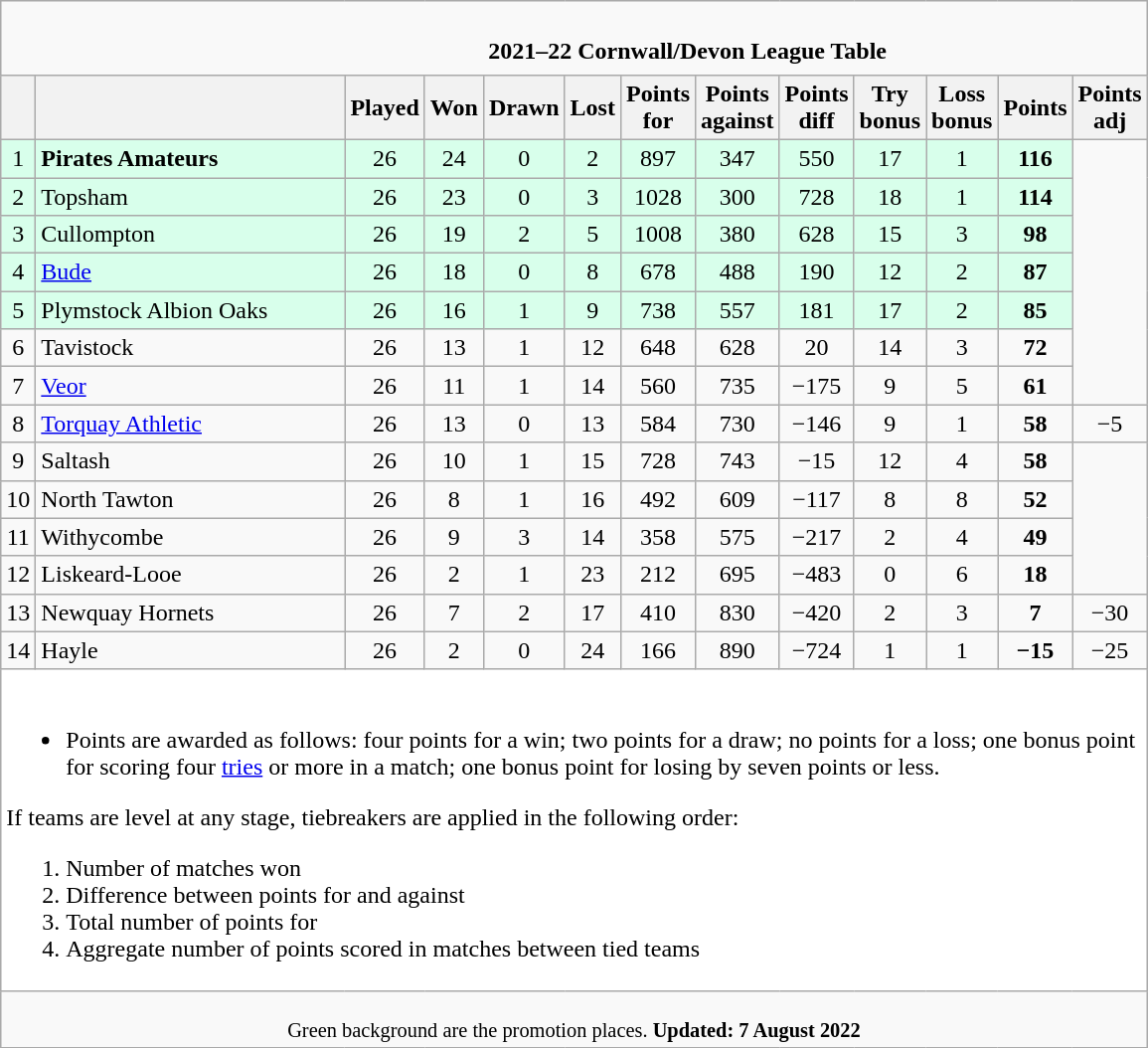<table class="wikitable" style="text-align: center;">
<tr>
<td colspan="15" cellpadding="0" cellspacing="0"><br><table border="0" width="100%" cellpadding="0" cellspacing="0">
<tr>
<td width=20% style="border:0px"></td>
<td style="border:0px"><strong> 2021–22 Cornwall/Devon League Table</strong></td>
</tr>
</table>
</td>
</tr>
<tr>
<th bgcolor="#efefef" width="10"></th>
<th bgcolor="#efefef" width="200"></th>
<th bgcolor="#efefef" width="20">Played</th>
<th bgcolor="#efefef" width="20">Won</th>
<th bgcolor="#efefef" width="20">Drawn</th>
<th bgcolor="#efefef" width="20">Lost</th>
<th bgcolor="#efefef" width="20">Points for</th>
<th bgcolor="#efefef" width="20">Points against</th>
<th bgcolor="#efefef" width="20">Points diff</th>
<th bgcolor="#efefef" width="20">Try bonus</th>
<th bgcolor="#efefef" width="20">Loss bonus</th>
<th bgcolor="#efefef" width="20">Points</th>
<th bgcolor="#efefef" width="20">Points adj</th>
</tr>
<tr bgcolor=#d8ffeb align=center>
<td>1</td>
<td align=left><strong>Pirates Amateurs</strong></td>
<td>26</td>
<td>24</td>
<td>0</td>
<td>2</td>
<td>897</td>
<td>347</td>
<td>550</td>
<td>17</td>
<td>1</td>
<td><strong>116</strong></td>
</tr>
<tr bgcolor=#d8ffeb align=center>
<td>2</td>
<td align=left>Topsham</td>
<td>26</td>
<td>23</td>
<td>0</td>
<td>3</td>
<td>1028</td>
<td>300</td>
<td>728</td>
<td>18</td>
<td>1</td>
<td><strong>114</strong></td>
</tr>
<tr bgcolor=#d8ffeb align=center>
<td>3</td>
<td align=left>Cullompton</td>
<td>26</td>
<td>19</td>
<td>2</td>
<td>5</td>
<td>1008</td>
<td>380</td>
<td>628</td>
<td>15</td>
<td>3</td>
<td><strong>98</strong></td>
</tr>
<tr bgcolor=#d8ffeb align=center>
<td>4</td>
<td align=left><a href='#'>Bude</a></td>
<td>26</td>
<td>18</td>
<td>0</td>
<td>8</td>
<td>678</td>
<td>488</td>
<td>190</td>
<td>12</td>
<td>2</td>
<td><strong>87</strong></td>
</tr>
<tr bgcolor=#d8ffeb align=center>
<td>5</td>
<td align=left>Plymstock Albion Oaks</td>
<td>26</td>
<td>16</td>
<td>1</td>
<td>9</td>
<td>738</td>
<td>557</td>
<td>181</td>
<td>17</td>
<td>2</td>
<td><strong>85</strong></td>
</tr>
<tr>
<td>6</td>
<td align=left>Tavistock</td>
<td>26</td>
<td>13</td>
<td>1</td>
<td>12</td>
<td>648</td>
<td>628</td>
<td>20</td>
<td>14</td>
<td>3</td>
<td><strong>72</strong></td>
</tr>
<tr>
<td>7</td>
<td align=left><a href='#'>Veor</a></td>
<td>26</td>
<td>11</td>
<td>1</td>
<td>14</td>
<td>560</td>
<td>735</td>
<td>−175</td>
<td>9</td>
<td>5</td>
<td><strong>61</strong></td>
</tr>
<tr>
<td>8</td>
<td align=left><a href='#'>Torquay Athletic</a></td>
<td>26</td>
<td>13</td>
<td>0</td>
<td>13</td>
<td>584</td>
<td>730</td>
<td>−146</td>
<td>9</td>
<td>1</td>
<td><strong>58</strong></td>
<td>−5</td>
</tr>
<tr>
<td>9</td>
<td align=left>Saltash</td>
<td>26</td>
<td>10</td>
<td>1</td>
<td>15</td>
<td>728</td>
<td>743</td>
<td>−15</td>
<td>12</td>
<td>4</td>
<td><strong>58</strong></td>
</tr>
<tr>
<td>10</td>
<td align=left>North Tawton</td>
<td>26</td>
<td>8</td>
<td>1</td>
<td>16</td>
<td>492</td>
<td>609</td>
<td>−117</td>
<td>8</td>
<td>8</td>
<td><strong>52</strong></td>
</tr>
<tr>
<td>11</td>
<td align=left>Withycombe</td>
<td>26</td>
<td>9</td>
<td>3</td>
<td>14</td>
<td>358</td>
<td>575</td>
<td>−217</td>
<td>2</td>
<td>4</td>
<td><strong>49</strong></td>
</tr>
<tr>
<td>12</td>
<td align=left>Liskeard-Looe</td>
<td>26</td>
<td>2</td>
<td>1</td>
<td>23</td>
<td>212</td>
<td>695</td>
<td>−483</td>
<td>0</td>
<td>6</td>
<td><strong>18</strong></td>
</tr>
<tr>
<td>13</td>
<td align=left>Newquay Hornets</td>
<td>26</td>
<td>7</td>
<td>2</td>
<td>17</td>
<td>410</td>
<td>830</td>
<td>−420</td>
<td>2</td>
<td>3</td>
<td><strong>7</strong></td>
<td>−30</td>
</tr>
<tr>
<td>14</td>
<td align=left>Hayle</td>
<td>26</td>
<td>2</td>
<td>0</td>
<td>24</td>
<td>166</td>
<td>890</td>
<td>−724</td>
<td>1</td>
<td>1</td>
<td><strong>−15</strong></td>
<td>−25</td>
</tr>
<tr bgcolor=#ffffff align=left>
<td colspan="15"><br><ul><li>Points are awarded as follows: four points for a win; two points for a draw; no points for a loss; one bonus point for scoring four <a href='#'>tries</a> or more in a match; one bonus point for losing by seven points or less.</li></ul>If teams are level at any stage, tiebreakers are applied in the following order:<ol><li>Number of matches won</li><li>Difference between points for and against</li><li>Total number of points for</li><li>Aggregate number of points scored in matches between tied teams</li></ol></td>
</tr>
<tr |align=left|>
<td colspan="15" style="border:0px;font-size:85%;"><br><span>Green background</span> are the promotion places.

<strong>Updated: 7 August 2022</strong></td>
</tr>
<tr |align=left|>
</tr>
</table>
